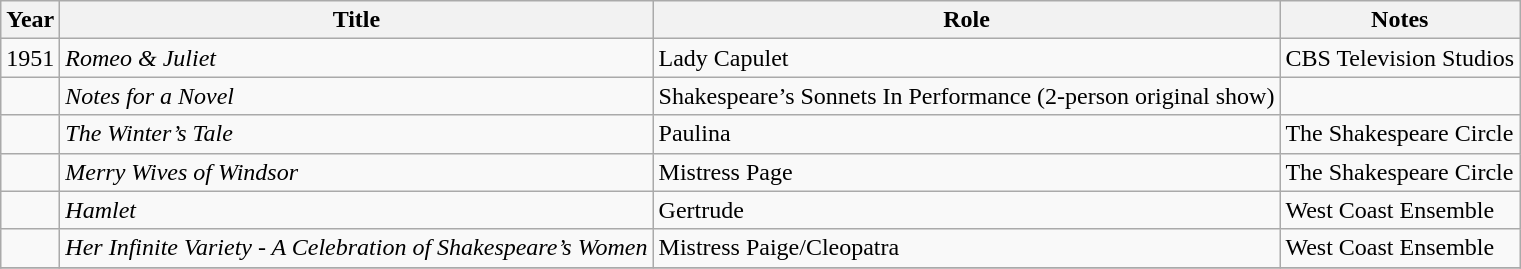<table class="wikitable sortable">
<tr>
<th>Year</th>
<th>Title</th>
<th>Role</th>
<th>Notes</th>
</tr>
<tr>
<td>1951</td>
<td><em>Romeo & Juliet</em></td>
<td>Lady Capulet</td>
<td>CBS Television Studios</td>
</tr>
<tr>
<td></td>
<td><em>Notes for a Novel</em></td>
<td>Shakespeare’s Sonnets In Performance (2-person original show)</td>
</tr>
<tr>
<td></td>
<td><em>The Winter’s Tale</em></td>
<td>Paulina</td>
<td>The Shakespeare Circle</td>
</tr>
<tr>
<td></td>
<td><em>Merry Wives of Windsor</em></td>
<td>Mistress Page</td>
<td>The Shakespeare Circle</td>
</tr>
<tr>
<td></td>
<td><em>Hamlet</em></td>
<td>Gertrude</td>
<td>West Coast Ensemble</td>
</tr>
<tr>
<td></td>
<td><em>Her Infinite Variety - A Celebration of Shakespeare’s Women</em></td>
<td>Mistress Paige/Cleopatra</td>
<td>West Coast Ensemble</td>
</tr>
<tr>
</tr>
</table>
